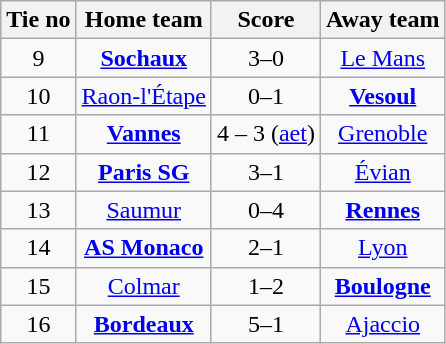<table class="wikitable" style="text-align:center">
<tr>
<th>Tie no</th>
<th>Home team</th>
<th>Score</th>
<th>Away team</th>
</tr>
<tr>
<td>9</td>
<td><strong><a href='#'>Sochaux</a></strong></td>
<td>3–0</td>
<td><a href='#'>Le Mans</a></td>
</tr>
<tr>
<td>10</td>
<td><a href='#'>Raon-l'Étape</a></td>
<td>0–1</td>
<td><strong><a href='#'>Vesoul</a></strong></td>
</tr>
<tr>
<td>11</td>
<td><strong><a href='#'>Vannes</a></strong></td>
<td>4 – 3 (<a href='#'>aet</a>)</td>
<td><a href='#'>Grenoble</a></td>
</tr>
<tr>
<td>12</td>
<td><strong><a href='#'>Paris SG</a></strong></td>
<td>3–1</td>
<td><a href='#'>Évian</a></td>
</tr>
<tr>
<td>13</td>
<td><a href='#'>Saumur</a></td>
<td>0–4</td>
<td><strong><a href='#'>Rennes</a></strong></td>
</tr>
<tr>
<td>14</td>
<td><strong><a href='#'>AS Monaco</a></strong></td>
<td>2–1</td>
<td><a href='#'>Lyon</a></td>
</tr>
<tr>
<td>15</td>
<td><a href='#'>Colmar</a></td>
<td>1–2</td>
<td><strong><a href='#'>Boulogne</a></strong></td>
</tr>
<tr>
<td>16</td>
<td><strong><a href='#'>Bordeaux</a></strong></td>
<td>5–1</td>
<td><a href='#'>Ajaccio</a></td>
</tr>
</table>
